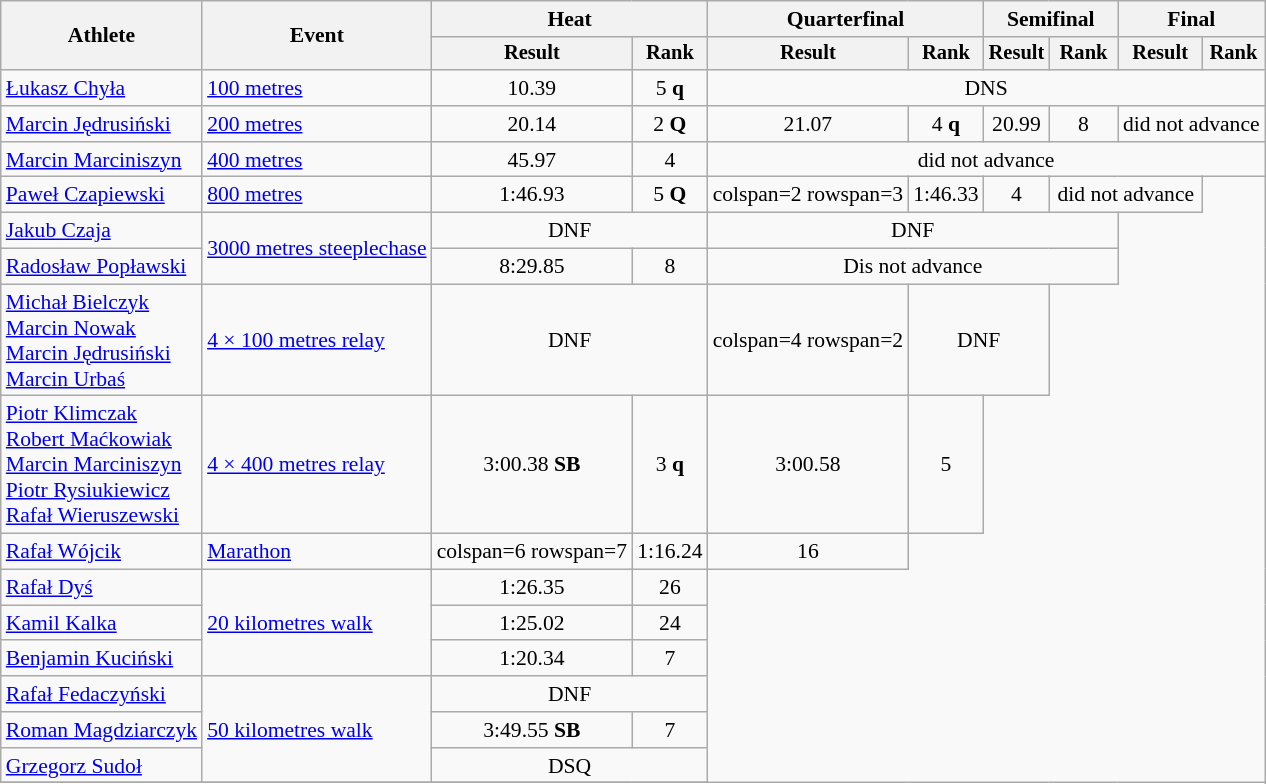<table class="wikitable" style="font-size:90%">
<tr>
<th rowspan="2">Athlete</th>
<th rowspan="2">Event</th>
<th colspan="2">Heat</th>
<th colspan="2">Quarterfinal</th>
<th colspan="2">Semifinal</th>
<th colspan="2">Final</th>
</tr>
<tr style="font-size:95%">
<th>Result</th>
<th>Rank</th>
<th>Result</th>
<th>Rank</th>
<th>Result</th>
<th>Rank</th>
<th>Result</th>
<th>Rank</th>
</tr>
<tr style=text-align:center>
<td style=text-align:left><a href='#'>Łukasz Chyła</a></td>
<td style=text-align:left><a href='#'>100 metres</a></td>
<td>10.39</td>
<td>5 <strong>q</strong></td>
<td colspan=6>DNS</td>
</tr>
<tr style=text-align:center>
<td style=text-align:left><a href='#'>Marcin Jędrusiński</a></td>
<td style=text-align:left><a href='#'>200 metres</a></td>
<td>20.14</td>
<td>2 <strong>Q</strong></td>
<td>21.07</td>
<td>4 <strong>q</strong></td>
<td>20.99</td>
<td>8</td>
<td colspan=2>did not advance</td>
</tr>
<tr style=text-align:center>
<td style=text-align:left><a href='#'>Marcin Marciniszyn</a></td>
<td style=text-align:left><a href='#'>400 metres</a></td>
<td>45.97</td>
<td>4</td>
<td colspan=6>did not advance</td>
</tr>
<tr style=text-align:center>
<td style=text-align:left><a href='#'>Paweł Czapiewski</a></td>
<td style=text-align:left><a href='#'>800 metres</a></td>
<td>1:46.93</td>
<td>5 <strong>Q</strong></td>
<td>colspan=2 rowspan=3 </td>
<td>1:46.33</td>
<td>4</td>
<td colspan=2>did not advance</td>
</tr>
<tr style=text-align:center>
<td style=text-align:left><a href='#'>Jakub Czaja</a></td>
<td style=text-align:left rowspan=2><a href='#'>3000 metres steeplechase</a></td>
<td colspan=2>DNF</td>
<td colspan=4>DNF</td>
</tr>
<tr style=text-align:center>
<td style=text-align:left><a href='#'>Radosław Popławski</a></td>
<td>8:29.85</td>
<td>8</td>
<td colspan=4>Dis not advance</td>
</tr>
<tr style=text-align:center>
<td style=text-align:left><a href='#'>Michał Bielczyk</a><br><a href='#'>Marcin Nowak</a><br><a href='#'>Marcin Jędrusiński</a><br><a href='#'>Marcin Urbaś</a></td>
<td style=text-align:left><a href='#'>4 × 100 metres relay</a></td>
<td colspan=2>DNF</td>
<td>colspan=4 rowspan=2 </td>
<td colspan=2>DNF</td>
</tr>
<tr style=text-align:center>
<td style=text-align:left><a href='#'>Piotr Klimczak</a><br><a href='#'>Robert Maćkowiak</a><br><a href='#'>Marcin Marciniszyn</a><br><a href='#'>Piotr Rysiukiewicz</a><br><a href='#'>Rafał Wieruszewski</a></td>
<td style=text-align:left><a href='#'>4 × 400 metres relay</a></td>
<td>3:00.38 <strong>SB</strong></td>
<td>3 <strong>q</strong></td>
<td>3:00.58</td>
<td>5</td>
</tr>
<tr style=text-align:center>
<td style=text-align:left><a href='#'>Rafał Wójcik</a></td>
<td style=text-align:left><a href='#'>Marathon</a></td>
<td>colspan=6 rowspan=7 </td>
<td>1:16.24</td>
<td>16</td>
</tr>
<tr style=text-align:center>
<td style=text-align:left><a href='#'>Rafał Dyś</a></td>
<td style=text-align:left rowspan=3><a href='#'>20 kilometres walk</a></td>
<td>1:26.35</td>
<td>26</td>
</tr>
<tr style=text-align:center>
<td style=text-align:left><a href='#'>Kamil Kalka</a></td>
<td>1:25.02</td>
<td>24</td>
</tr>
<tr style=text-align:center>
<td style=text-align:left><a href='#'>Benjamin Kuciński</a></td>
<td>1:20.34</td>
<td>7</td>
</tr>
<tr style=text-align:center>
<td style=text-align:left><a href='#'>Rafał Fedaczyński</a></td>
<td style=text-align:left rowspan=3><a href='#'>50 kilometres walk</a></td>
<td colspan=2>DNF</td>
</tr>
<tr style=text-align:center>
<td style=text-align:left><a href='#'>Roman Magdziarczyk</a></td>
<td>3:49.55 <strong>SB</strong></td>
<td>7</td>
</tr>
<tr style=text-align:center>
<td style=text-align:left><a href='#'>Grzegorz Sudoł</a></td>
<td colspan=2>DSQ</td>
</tr>
<tr>
</tr>
</table>
